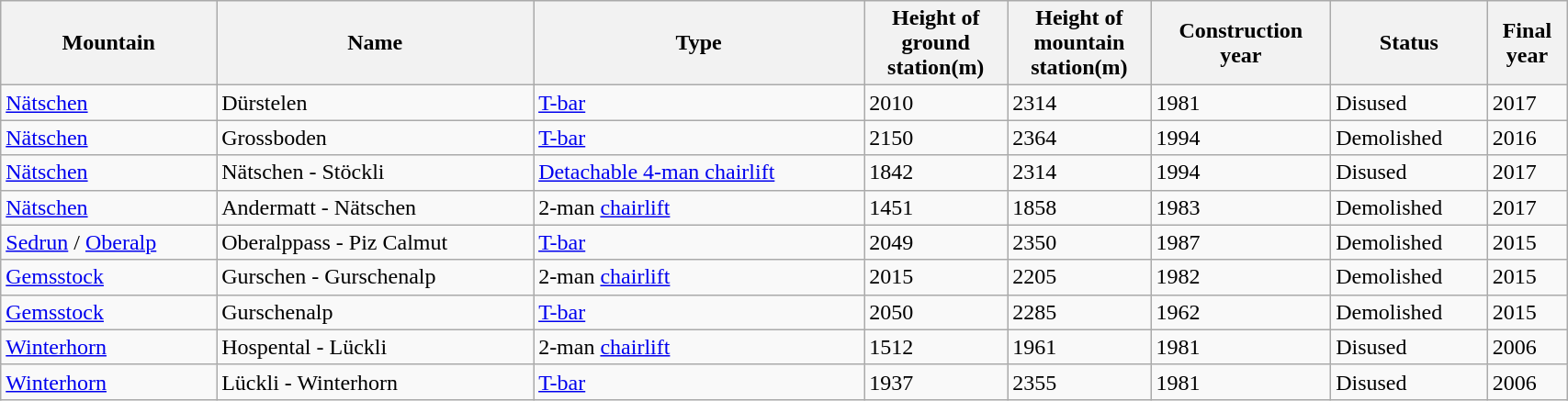<table class="wikitable sortable" width="90%">
<tr>
<th>Mountain</th>
<th>Name</th>
<th>Type</th>
<th>Height of <br> ground <br> station(m)</th>
<th>Height of <br> mountain <br> station(m)</th>
<th>Construction <br> year</th>
<th>Status</th>
<th>Final <br> year</th>
</tr>
<tr>
<td><a href='#'>Nätschen</a></td>
<td>Dürstelen</td>
<td><a href='#'>T-bar</a></td>
<td>2010</td>
<td>2314</td>
<td>1981</td>
<td>Disused</td>
<td>2017</td>
</tr>
<tr>
<td><a href='#'>Nätschen</a></td>
<td>Grossboden</td>
<td><a href='#'>T-bar</a></td>
<td>2150</td>
<td>2364</td>
<td>1994</td>
<td>Demolished</td>
<td>2016</td>
</tr>
<tr>
<td><a href='#'>Nätschen</a></td>
<td>Nätschen - Stöckli</td>
<td><a href='#'>Detachable 4-man chairlift</a></td>
<td>1842</td>
<td>2314</td>
<td>1994</td>
<td>Disused</td>
<td>2017</td>
</tr>
<tr>
<td><a href='#'>Nätschen</a></td>
<td>Andermatt - Nätschen</td>
<td>2-man <a href='#'>chairlift</a></td>
<td>1451</td>
<td>1858</td>
<td>1983</td>
<td>Demolished</td>
<td>2017</td>
</tr>
<tr>
<td><a href='#'>Sedrun</a> / <a href='#'>Oberalp</a></td>
<td>Oberalppass - Piz Calmut</td>
<td><a href='#'>T-bar</a></td>
<td>2049</td>
<td>2350</td>
<td>1987</td>
<td>Demolished</td>
<td>2015</td>
</tr>
<tr>
<td><a href='#'>Gemsstock</a></td>
<td>Gurschen - Gurschenalp</td>
<td>2-man <a href='#'>chairlift</a></td>
<td>2015</td>
<td>2205</td>
<td>1982</td>
<td>Demolished</td>
<td>2015</td>
</tr>
<tr>
<td><a href='#'>Gemsstock</a></td>
<td>Gurschenalp</td>
<td><a href='#'>T-bar</a></td>
<td>2050</td>
<td>2285</td>
<td>1962</td>
<td>Demolished</td>
<td>2015</td>
</tr>
<tr>
<td><a href='#'>Winterhorn</a></td>
<td>Hospental - Lückli</td>
<td>2-man <a href='#'>chairlift</a></td>
<td>1512</td>
<td>1961</td>
<td>1981</td>
<td>Disused</td>
<td>2006</td>
</tr>
<tr>
<td><a href='#'>Winterhorn</a></td>
<td>Lückli - Winterhorn</td>
<td><a href='#'>T-bar</a></td>
<td>1937</td>
<td>2355</td>
<td>1981</td>
<td>Disused</td>
<td>2006</td>
</tr>
</table>
